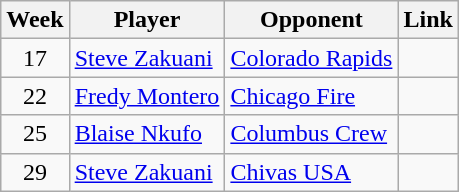<table class=wikitable>
<tr>
<th>Week</th>
<th>Player</th>
<th>Opponent</th>
<th>Link</th>
</tr>
<tr>
<td align=center>17</td>
<td> <a href='#'>Steve Zakuani</a></td>
<td><a href='#'>Colorado Rapids</a></td>
<td> </td>
</tr>
<tr>
<td align=center>22</td>
<td> <a href='#'>Fredy Montero</a></td>
<td><a href='#'>Chicago Fire</a></td>
<td> </td>
</tr>
<tr>
<td align=center>25</td>
<td> <a href='#'>Blaise Nkufo</a></td>
<td><a href='#'>Columbus Crew</a></td>
<td> </td>
</tr>
<tr>
<td align=center>29</td>
<td> <a href='#'>Steve Zakuani</a></td>
<td><a href='#'>Chivas USA</a></td>
<td> </td>
</tr>
</table>
